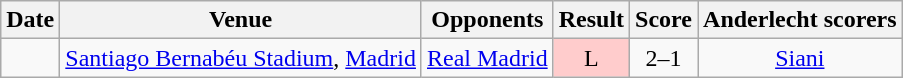<table class="wikitable" style="text-align:center">
<tr>
<th>Date</th>
<th>Venue</th>
<th>Opponents</th>
<th>Result</th>
<th>Score</th>
<th>Anderlecht scorers</th>
</tr>
<tr>
<td></td>
<td><a href='#'>Santiago Bernabéu Stadium</a>, <a href='#'>Madrid</a></td>
<td><a href='#'>Real Madrid</a></td>
<td bgcolor="#fcc">L</td>
<td>2–1</td>
<td><a href='#'>Siani</a></td>
</tr>
</table>
